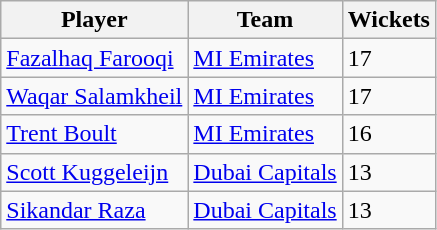<table class="wikitable">
<tr>
<th>Player</th>
<th>Team</th>
<th>Wickets</th>
</tr>
<tr>
<td><a href='#'>Fazalhaq Farooqi</a></td>
<td><a href='#'>MI Emirates</a></td>
<td>17</td>
</tr>
<tr>
<td><a href='#'>Waqar Salamkheil</a></td>
<td><a href='#'>MI Emirates</a></td>
<td>17</td>
</tr>
<tr>
<td><a href='#'>Trent Boult</a></td>
<td><a href='#'>MI Emirates</a></td>
<td>16</td>
</tr>
<tr>
<td><a href='#'>Scott Kuggeleijn</a></td>
<td><a href='#'>Dubai Capitals</a></td>
<td>13</td>
</tr>
<tr>
<td><a href='#'>Sikandar Raza</a></td>
<td><a href='#'>Dubai Capitals</a></td>
<td>13</td>
</tr>
</table>
